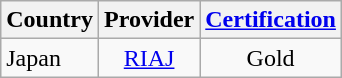<table class="wikitable">
<tr>
<th>Country</th>
<th>Provider</th>
<th><a href='#'>Certification</a></th>
</tr>
<tr>
<td>Japan</td>
<td style="text-align:center;"><a href='#'>RIAJ</a></td>
<td style="text-align:center;">Gold</td>
</tr>
</table>
